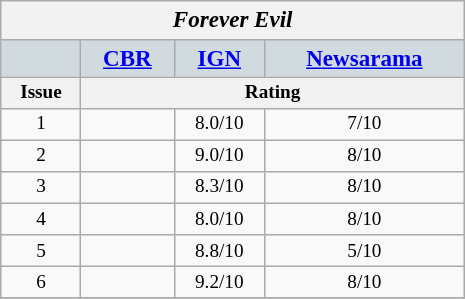<table class="wikitable infobox" style="float: right; width: 24.2em; font-size: 80%; text-align: center; margin:0.5em 0 0.5em 1em; padding:0;" cellpadding="0" cellspacing="0">
<tr>
<th colspan="4" style="font-size:120%;"><em>Forever Evil</em></th>
</tr>
<tr>
<th style="background:#d1dbdf;font-size:120%;"></th>
<th style="background:#d1dbdf;font-size:120%;"><a href='#'>CBR</a></th>
<th style="background:#d1dbdf;font-size:120%;"><a href='#'>IGN</a></th>
<th style="background:#d1dbdf;font-size:120%;"><a href='#'>Newsarama</a></th>
</tr>
<tr>
<th>Issue</th>
<th colspan="3">Rating</th>
</tr>
<tr>
<td>1</td>
<td></td>
<td>8.0/10</td>
<td>7/10</td>
</tr>
<tr>
<td>2</td>
<td></td>
<td>9.0/10</td>
<td>8/10</td>
</tr>
<tr>
<td>3</td>
<td></td>
<td>8.3/10</td>
<td>8/10</td>
</tr>
<tr>
<td>4</td>
<td></td>
<td>8.0/10</td>
<td>8/10</td>
</tr>
<tr>
<td>5</td>
<td></td>
<td>8.8/10</td>
<td>5/10</td>
</tr>
<tr>
<td>6</td>
<td></td>
<td>9.2/10</td>
<td>8/10<br></td>
</tr>
<tr>
</tr>
</table>
